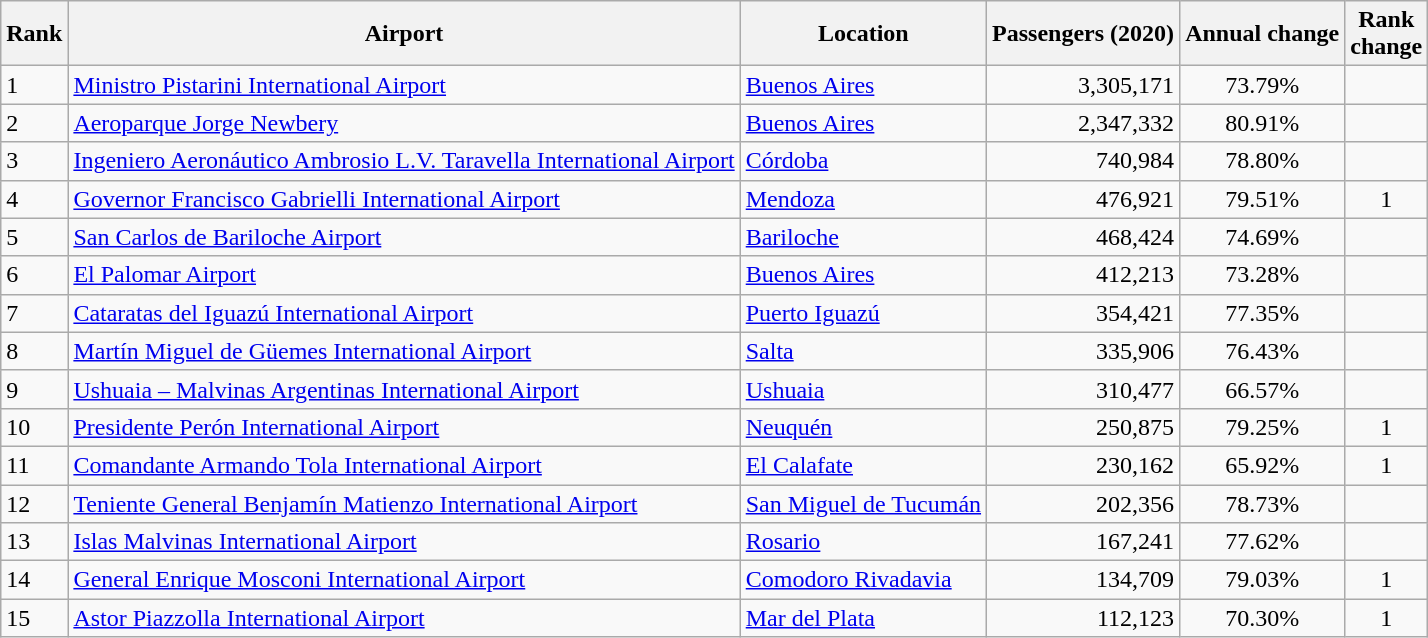<table class="wikitable sortable">
<tr>
<th>Rank</th>
<th>Airport</th>
<th>Location</th>
<th>Passengers (2020)</th>
<th>Annual change</th>
<th>Rank<br>change</th>
</tr>
<tr>
<td>1</td>
<td><a href='#'>Ministro Pistarini International Airport</a></td>
<td><a href='#'>Buenos Aires</a></td>
<td style="text-align:right;">3,305,171</td>
<td style="text-align:center;">73.79%</td>
<td style="text-align:center;"></td>
</tr>
<tr>
<td>2</td>
<td><a href='#'>Aeroparque Jorge Newbery</a></td>
<td><a href='#'>Buenos Aires</a></td>
<td style="text-align:right;">2,347,332</td>
<td style="text-align:center;">80.91%</td>
<td style="text-align:center;"></td>
</tr>
<tr>
<td>3</td>
<td><a href='#'>Ingeniero Aeronáutico Ambrosio L.V. Taravella International Airport</a></td>
<td><a href='#'>Córdoba</a></td>
<td style="text-align:right;">740,984</td>
<td style="text-align:center;">78.80%</td>
<td style="text-align:center;"></td>
</tr>
<tr>
<td>4</td>
<td><a href='#'>Governor Francisco Gabrielli International Airport</a></td>
<td><a href='#'>Mendoza</a></td>
<td style="text-align:right;">476,921</td>
<td style="text-align:center;">79.51%</td>
<td style="text-align:center;">1</td>
</tr>
<tr>
<td>5</td>
<td><a href='#'>San Carlos de Bariloche Airport</a></td>
<td><a href='#'>Bariloche</a></td>
<td style="text-align:right;">468,424</td>
<td style="text-align:center;">74.69%</td>
<td style="text-align:center;"></td>
</tr>
<tr>
<td>6</td>
<td><a href='#'>El Palomar Airport</a></td>
<td><a href='#'>Buenos Aires</a></td>
<td style="text-align:right;">412,213</td>
<td style="text-align:center;">73.28%</td>
<td style="text-align:center;"></td>
</tr>
<tr>
<td>7</td>
<td><a href='#'>Cataratas del Iguazú International Airport</a></td>
<td><a href='#'>Puerto Iguazú</a></td>
<td style="text-align:right;">354,421</td>
<td style="text-align:center;">77.35%</td>
<td style="text-align:center;"></td>
</tr>
<tr>
<td>8</td>
<td><a href='#'>Martín Miguel de Güemes International Airport</a></td>
<td><a href='#'>Salta</a></td>
<td style="text-align:right;">335,906</td>
<td style="text-align:center;">76.43%</td>
<td style="text-align:center;"></td>
</tr>
<tr>
<td>9</td>
<td><a href='#'>Ushuaia – Malvinas Argentinas International Airport</a></td>
<td><a href='#'>Ushuaia</a></td>
<td style="text-align:right;">310,477</td>
<td style="text-align:center;">66.57%</td>
<td style="text-align:center;"></td>
</tr>
<tr>
<td>10</td>
<td><a href='#'>Presidente Perón International Airport</a></td>
<td><a href='#'>Neuquén</a></td>
<td style="text-align:right;">250,875</td>
<td style="text-align:center;">79.25%</td>
<td style="text-align:center;">1</td>
</tr>
<tr>
<td>11</td>
<td><a href='#'>Comandante Armando Tola International Airport</a></td>
<td><a href='#'>El Calafate</a></td>
<td style="text-align:right;">230,162</td>
<td style="text-align:center;">65.92%</td>
<td style="text-align:center;">1</td>
</tr>
<tr>
<td>12</td>
<td><a href='#'>Teniente General Benjamín Matienzo International Airport</a></td>
<td><a href='#'>San Miguel de Tucumán</a></td>
<td style="text-align:right;">202,356</td>
<td style="text-align:center;">78.73%</td>
<td style="text-align:center;"></td>
</tr>
<tr>
<td>13</td>
<td><a href='#'>Islas Malvinas International Airport</a></td>
<td><a href='#'>Rosario</a></td>
<td style="text-align:right;">167,241</td>
<td style="text-align:center;">77.62%</td>
<td style="text-align:center;"></td>
</tr>
<tr>
<td>14</td>
<td><a href='#'>General Enrique Mosconi International Airport</a></td>
<td><a href='#'>Comodoro Rivadavia</a></td>
<td style="text-align:right;">134,709</td>
<td style="text-align:center;">79.03%</td>
<td style="text-align:center;">1</td>
</tr>
<tr>
<td>15</td>
<td><a href='#'>Astor Piazzolla International Airport</a></td>
<td><a href='#'>Mar del Plata</a></td>
<td style="text-align:right;">112,123</td>
<td style="text-align:center;">70.30%</td>
<td style="text-align:center;">1</td>
</tr>
</table>
